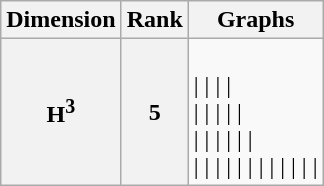<table class=wikitable>
<tr>
<th>Dimension</th>
<th>Rank</th>
<th>Graphs</th>
</tr>
<tr>
<th>H<sup>3</sup></th>
<th>5</th>
<td><br> |  |  |  | <br>  |  |  |  |  | <br>  |  |  |  |  |  | <br>  |  |  |  |  |  |  |  |  |  |  |  | </td>
</tr>
</table>
